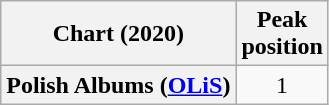<table class="wikitable plainrowheaders" style="text-align:center">
<tr>
<th>Chart (2020)</th>
<th>Peak<br>position</th>
</tr>
<tr>
<th scope="row">Polish Albums (<a href='#'>OLiS</a>)</th>
<td>1</td>
</tr>
</table>
